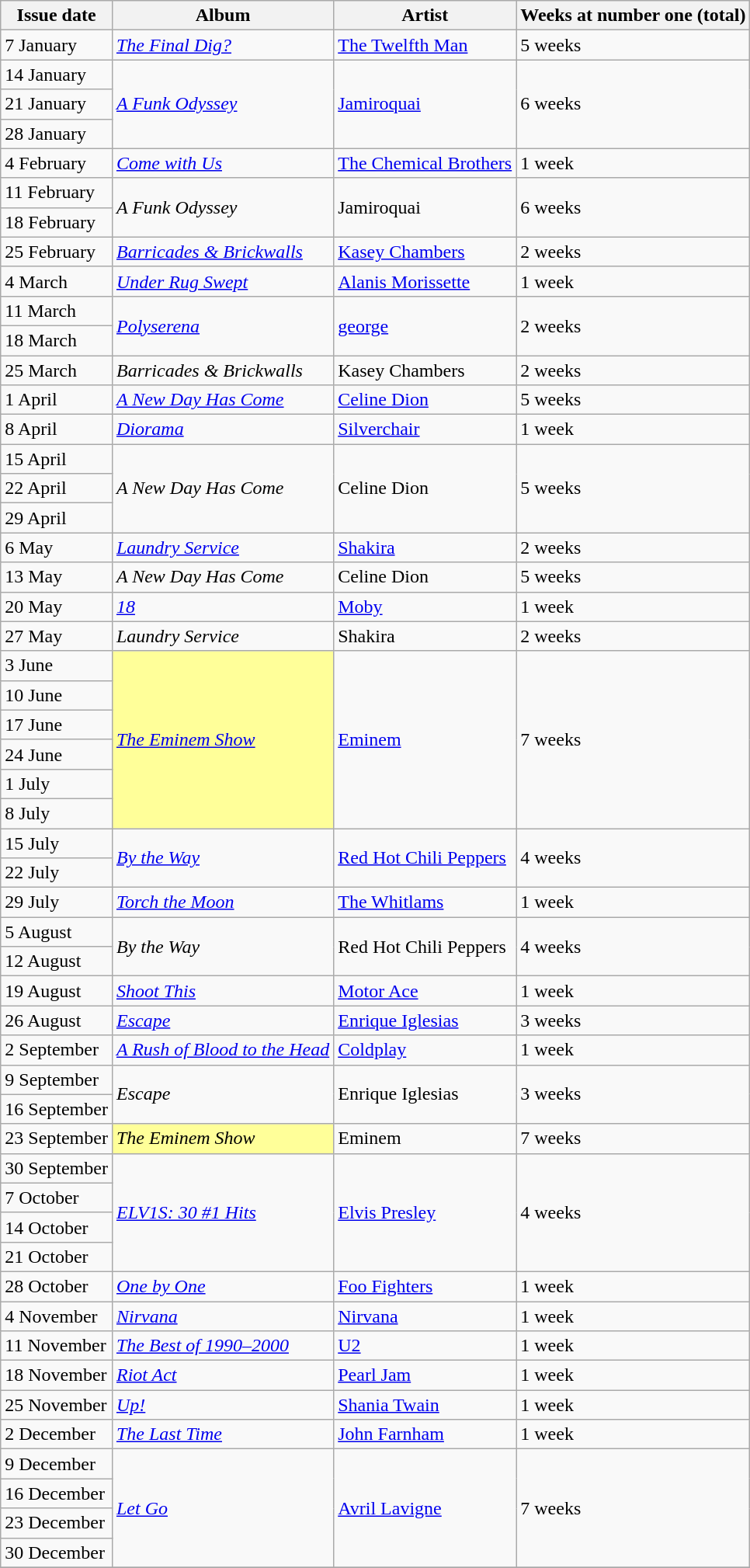<table class=wikitable>
<tr>
<th>Issue date</th>
<th>Album</th>
<th>Artist</th>
<th>Weeks at number one (total)</th>
</tr>
<tr>
<td>7 January</td>
<td><em><a href='#'>The Final Dig?</a></em></td>
<td><a href='#'>The Twelfth Man</a></td>
<td>5 weeks</td>
</tr>
<tr>
<td>14 January</td>
<td rowspan="3"><em><a href='#'>A Funk Odyssey</a></em></td>
<td rowspan="3"><a href='#'>Jamiroquai</a></td>
<td rowspan="3">6 weeks</td>
</tr>
<tr>
<td>21 January</td>
</tr>
<tr>
<td>28 January</td>
</tr>
<tr>
<td>4 February</td>
<td><em><a href='#'>Come with Us</a></em></td>
<td><a href='#'>The Chemical Brothers</a></td>
<td>1 week</td>
</tr>
<tr>
<td>11 February</td>
<td rowspan="2"><em>A Funk Odyssey</em></td>
<td rowspan="2">Jamiroquai</td>
<td rowspan="2">6 weeks</td>
</tr>
<tr>
<td>18 February</td>
</tr>
<tr>
<td>25 February</td>
<td><em><a href='#'>Barricades & Brickwalls</a></em></td>
<td><a href='#'>Kasey Chambers</a></td>
<td>2 weeks</td>
</tr>
<tr>
<td>4 March</td>
<td><em><a href='#'>Under Rug Swept</a></em></td>
<td><a href='#'>Alanis Morissette</a></td>
<td>1 week</td>
</tr>
<tr>
<td>11 March</td>
<td rowspan="2"><em><a href='#'>Polyserena</a></em></td>
<td rowspan="2"><a href='#'>george</a></td>
<td rowspan="2">2 weeks</td>
</tr>
<tr>
<td>18 March</td>
</tr>
<tr>
<td>25 March</td>
<td><em>Barricades & Brickwalls</em></td>
<td>Kasey Chambers</td>
<td>2 weeks</td>
</tr>
<tr>
<td>1 April</td>
<td><em><a href='#'>A New Day Has Come</a></em></td>
<td><a href='#'>Celine Dion</a></td>
<td>5 weeks</td>
</tr>
<tr>
<td>8 April</td>
<td><em><a href='#'>Diorama</a></em></td>
<td><a href='#'>Silverchair</a></td>
<td>1 week</td>
</tr>
<tr>
<td>15 April</td>
<td rowspan="3"><em>A New Day Has Come</em></td>
<td rowspan="3">Celine Dion</td>
<td rowspan="3">5 weeks</td>
</tr>
<tr>
<td>22 April</td>
</tr>
<tr>
<td>29 April</td>
</tr>
<tr>
<td>6 May</td>
<td><em><a href='#'>Laundry Service</a></em></td>
<td><a href='#'>Shakira</a></td>
<td>2 weeks</td>
</tr>
<tr>
<td>13 May</td>
<td><em>A New Day Has Come</em></td>
<td>Celine Dion</td>
<td>5 weeks</td>
</tr>
<tr>
<td>20 May</td>
<td><em><a href='#'>18</a></em></td>
<td><a href='#'>Moby</a></td>
<td>1 week</td>
</tr>
<tr>
<td>27 May</td>
<td><em>Laundry Service</em></td>
<td>Shakira</td>
<td>2 weeks</td>
</tr>
<tr>
<td>3 June</td>
<td bgcolor=#FFFF99 rowspan="6"><em><a href='#'>The Eminem Show</a></em></td>
<td rowspan="6"><a href='#'>Eminem</a></td>
<td rowspan="6">7 weeks</td>
</tr>
<tr>
<td>10 June</td>
</tr>
<tr>
<td>17 June</td>
</tr>
<tr>
<td>24 June</td>
</tr>
<tr>
<td>1 July</td>
</tr>
<tr>
<td>8 July</td>
</tr>
<tr>
<td>15 July</td>
<td rowspan="2"><em><a href='#'>By the Way</a></em></td>
<td rowspan="2"><a href='#'>Red Hot Chili Peppers</a></td>
<td rowspan="2">4 weeks</td>
</tr>
<tr>
<td>22 July</td>
</tr>
<tr>
<td>29 July</td>
<td><em><a href='#'>Torch the Moon</a></em></td>
<td><a href='#'>The Whitlams</a></td>
<td>1 week</td>
</tr>
<tr>
<td>5 August</td>
<td rowspan="2"><em>By the Way</em></td>
<td rowspan="2">Red Hot Chili Peppers</td>
<td rowspan="2">4 weeks</td>
</tr>
<tr>
<td>12 August</td>
</tr>
<tr>
<td>19 August</td>
<td><em><a href='#'>Shoot This</a></em></td>
<td><a href='#'>Motor Ace</a></td>
<td>1 week</td>
</tr>
<tr>
<td>26 August</td>
<td><em><a href='#'>Escape</a></em></td>
<td><a href='#'>Enrique Iglesias</a></td>
<td>3 weeks</td>
</tr>
<tr>
<td>2 September</td>
<td><em><a href='#'>A Rush of Blood to the Head</a></em></td>
<td><a href='#'>Coldplay</a></td>
<td>1 week</td>
</tr>
<tr>
<td>9 September</td>
<td rowspan="2"><em>Escape</em></td>
<td rowspan="2">Enrique Iglesias</td>
<td rowspan="2">3 weeks</td>
</tr>
<tr>
<td>16 September</td>
</tr>
<tr>
<td>23 September</td>
<td bgcolor=#FFFF99><em>The Eminem Show</em></td>
<td>Eminem</td>
<td>7 weeks</td>
</tr>
<tr>
<td>30 September</td>
<td rowspan="4"><em><a href='#'>ELV1S: 30 #1 Hits</a></em></td>
<td rowspan="4"><a href='#'>Elvis Presley</a></td>
<td rowspan="4">4 weeks</td>
</tr>
<tr>
<td>7 October</td>
</tr>
<tr>
<td>14 October</td>
</tr>
<tr>
<td>21 October</td>
</tr>
<tr>
<td>28 October</td>
<td><em><a href='#'>One by One</a></em></td>
<td><a href='#'>Foo Fighters</a></td>
<td>1 week</td>
</tr>
<tr>
<td>4 November</td>
<td><em><a href='#'>Nirvana</a></em></td>
<td><a href='#'>Nirvana</a></td>
<td>1 week</td>
</tr>
<tr>
<td>11 November</td>
<td><em><a href='#'>The Best of 1990–2000</a></em></td>
<td><a href='#'>U2</a></td>
<td>1 week</td>
</tr>
<tr>
<td>18 November</td>
<td><em><a href='#'>Riot Act</a></em></td>
<td><a href='#'>Pearl Jam</a></td>
<td>1 week</td>
</tr>
<tr>
<td>25 November</td>
<td><em><a href='#'>Up!</a></em></td>
<td><a href='#'>Shania Twain</a></td>
<td>1 week</td>
</tr>
<tr>
<td>2 December</td>
<td><em><a href='#'>The Last Time</a></em></td>
<td><a href='#'>John Farnham</a></td>
<td>1 week</td>
</tr>
<tr>
<td>9 December</td>
<td rowspan="4"><em><a href='#'>Let Go</a></em></td>
<td rowspan="4"><a href='#'>Avril Lavigne</a></td>
<td rowspan="4">7 weeks</td>
</tr>
<tr>
<td>16 December</td>
</tr>
<tr>
<td>23 December</td>
</tr>
<tr>
<td>30 December</td>
</tr>
<tr>
</tr>
</table>
